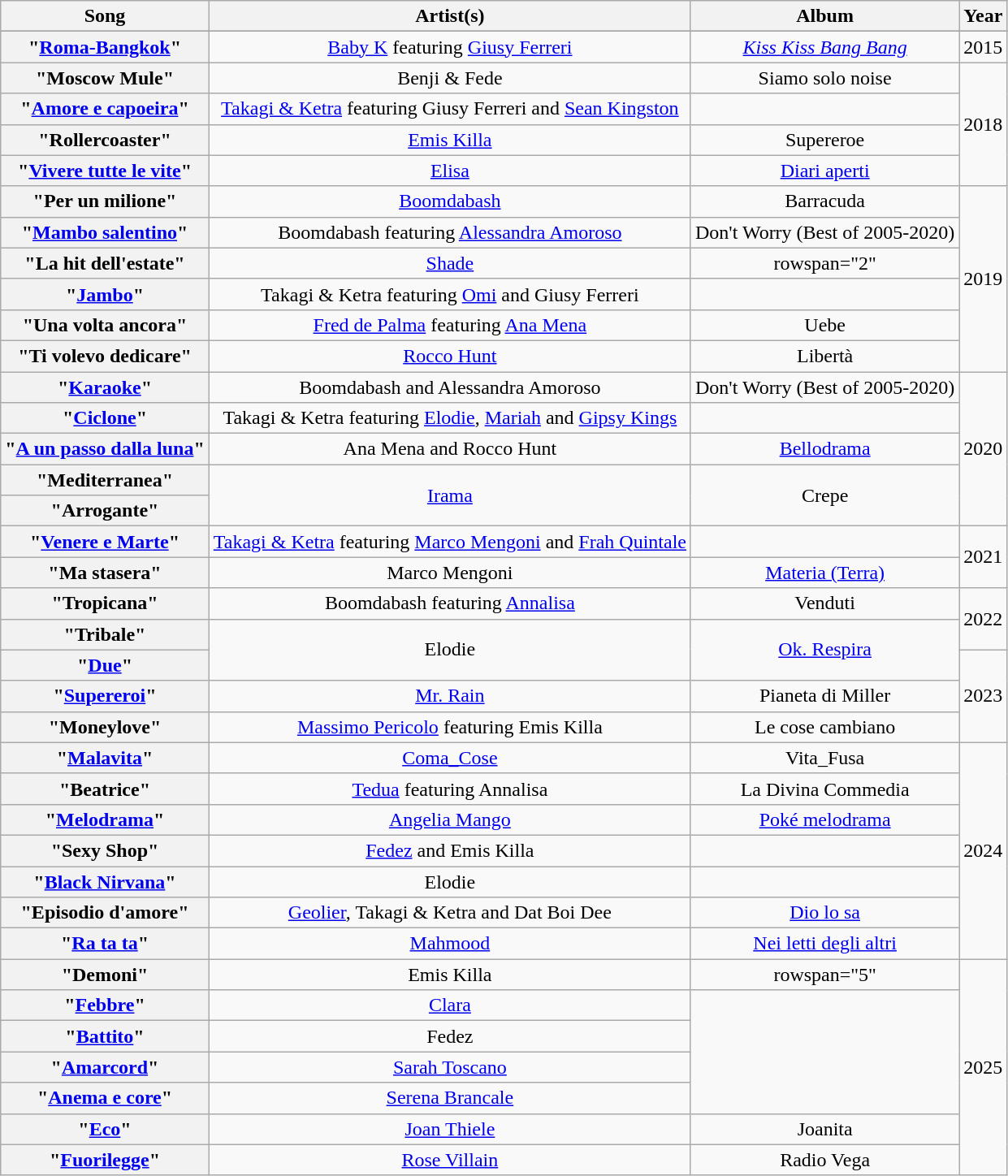<table class="wikitable sortable plainrowheaders" style="text-align:center;">
<tr>
<th scope="col">Song</th>
<th scope="col">Artist(s)</th>
<th scope="col" data-sort-type="text">Album</th>
<th scope="col">Year</th>
</tr>
<tr>
</tr>
<tr>
<th scope="row">"<a href='#'>Roma-Bangkok</a>"</th>
<td><a href='#'>Baby K</a> featuring <a href='#'>Giusy Ferreri</a></td>
<td><em><a href='#'>Kiss Kiss Bang Bang</a></td>
<td>2015</td>
</tr>
<tr>
<th scope="row">"Moscow Mule"</th>
<td>Benji & Fede</td>
<td></em>Siamo solo noise<em></td>
<td rowspan="4">2018</td>
</tr>
<tr>
<th scope="row">"<a href='#'>Amore e capoeira</a>"</th>
<td><a href='#'>Takagi & Ketra</a> featuring Giusy Ferreri and <a href='#'>Sean Kingston</a></td>
<td></td>
</tr>
<tr>
<th scope="row">"Rollercoaster"</th>
<td><a href='#'>Emis Killa</a></td>
<td></em>Supereroe<em></td>
</tr>
<tr>
<th scope="row">"<a href='#'>Vivere tutte le vite</a>"</th>
<td><a href='#'>Elisa</a></td>
<td></em><a href='#'>Diari aperti</a><em></td>
</tr>
<tr>
<th scope="row">"Per un milione"</th>
<td><a href='#'>Boomdabash</a></td>
<td></em>Barracuda<em></td>
<td rowspan="6">2019</td>
</tr>
<tr>
<th scope="row">"<a href='#'>Mambo salentino</a>"</th>
<td>Boomdabash featuring <a href='#'>Alessandra Amoroso</a></td>
<td></em>Don't Worry (Best of 2005-2020)<em></td>
</tr>
<tr>
<th scope="row">"La hit dell'estate"</th>
<td><a href='#'>Shade</a></td>
<td>rowspan="2" </td>
</tr>
<tr>
<th scope="row">"<a href='#'>Jambo</a>"</th>
<td>Takagi & Ketra featuring <a href='#'>Omi</a> and Giusy Ferreri</td>
</tr>
<tr>
<th scope="row">"Una volta ancora"</th>
<td><a href='#'>Fred de Palma</a> featuring <a href='#'>Ana Mena</a></td>
<td></em>Uebe<em></td>
</tr>
<tr>
<th scope="row">"Ti volevo dedicare"</th>
<td><a href='#'>Rocco Hunt</a></td>
<td></em>Libertà<em></td>
</tr>
<tr>
<th scope="row">"<a href='#'>Karaoke</a>"</th>
<td>Boomdabash and Alessandra Amoroso</td>
<td></em>Don't Worry (Best of 2005-2020)<em></td>
<td rowspan="5">2020</td>
</tr>
<tr>
<th scope="row">"<a href='#'>Ciclone</a>"</th>
<td>Takagi & Ketra featuring <a href='#'>Elodie</a>, <a href='#'>Mariah</a> and <a href='#'>Gipsy Kings</a></td>
<td></td>
</tr>
<tr>
<th scope="row">"<a href='#'>A un passo dalla luna</a>"</th>
<td>Ana Mena and Rocco Hunt</td>
<td></em><a href='#'>Bellodrama</a><em></td>
</tr>
<tr>
<th scope="row">"Mediterranea"</th>
<td rowspan="2"><a href='#'>Irama</a></td>
<td rowspan="2"></em>Crepe<em></td>
</tr>
<tr>
<th scope="row">"Arrogante"</th>
</tr>
<tr>
<th scope="row">"<a href='#'>Venere e Marte</a>"</th>
<td><a href='#'>Takagi & Ketra</a> featuring <a href='#'>Marco Mengoni</a> and <a href='#'>Frah Quintale</a></td>
<td></td>
<td rowspan="2">2021</td>
</tr>
<tr>
<th scope="row">"Ma stasera"</th>
<td>Marco Mengoni</td>
<td></em><a href='#'>Materia (Terra)</a><em></td>
</tr>
<tr>
<th scope="row">"Tropicana"</th>
<td>Boomdabash featuring <a href='#'>Annalisa</a></td>
<td></em>Venduti<em></td>
<td rowspan="2">2022</td>
</tr>
<tr>
<th scope="row">"Tribale"</th>
<td rowspan="2">Elodie</td>
<td rowspan="2"></em><a href='#'>Ok. Respira</a><em></td>
</tr>
<tr>
<th scope="row">"<a href='#'>Due</a>"</th>
<td rowspan="3">2023</td>
</tr>
<tr>
<th scope="row">"<a href='#'>Supereroi</a>"</th>
<td><a href='#'>Mr. Rain</a></td>
<td></em>Pianeta di Miller<em></td>
</tr>
<tr>
<th scope="row">"Moneylove"</th>
<td><a href='#'>Massimo Pericolo</a> featuring Emis Killa</td>
<td></em>Le cose cambiano<em></td>
</tr>
<tr>
<th scope="row">"<a href='#'>Malavita</a>"</th>
<td><a href='#'>Coma_Cose</a></td>
<td></em>Vita_Fusa<em></td>
<td rowspan="7">2024</td>
</tr>
<tr>
<th scope="row">"Beatrice"</th>
<td><a href='#'>Tedua</a> featuring Annalisa</td>
<td></em>La Divina Commedia<em></td>
</tr>
<tr>
<th scope="row">"<a href='#'>Melodrama</a>"</th>
<td><a href='#'>Angelia Mango</a></td>
<td></em><a href='#'>Poké melodrama</a><em></td>
</tr>
<tr>
<th scope="row">"Sexy Shop"</th>
<td><a href='#'>Fedez</a> and Emis Killa</td>
<td></td>
</tr>
<tr>
<th scope="row">"<a href='#'>Black Nirvana</a>"</th>
<td>Elodie</td>
<td></td>
</tr>
<tr>
<th scope="row">"Episodio d'amore"</th>
<td><a href='#'>Geolier</a>, Takagi & Ketra and Dat Boi Dee</td>
<td></em><a href='#'>Dio lo sa</a><em></td>
</tr>
<tr>
<th scope="row">"<a href='#'>Ra ta ta</a>"</th>
<td><a href='#'>Mahmood</a></td>
<td></em><a href='#'>Nei letti degli altri</a><em></td>
</tr>
<tr>
<th scope="row">"Demoni"</th>
<td>Emis Killa</td>
<td>rowspan="5" </td>
<td rowspan="7">2025</td>
</tr>
<tr>
<th scope="row">"<a href='#'>Febbre</a>"</th>
<td><a href='#'>Clara</a></td>
</tr>
<tr>
<th scope="row">"<a href='#'>Battito</a>"</th>
<td>Fedez</td>
</tr>
<tr>
<th scope="row">"<a href='#'>Amarcord</a>"</th>
<td><a href='#'>Sarah Toscano</a></td>
</tr>
<tr>
<th scope="row">"<a href='#'>Anema e core</a>"</th>
<td><a href='#'>Serena Brancale</a></td>
</tr>
<tr>
<th scope="row">"<a href='#'>Eco</a>"</th>
<td><a href='#'>Joan Thiele</a></td>
<td></em>Joanita<em></td>
</tr>
<tr>
<th scope="row">"<a href='#'>Fuorilegge</a>"</th>
<td><a href='#'>Rose Villain</a></td>
<td></em>Radio Vega<em></td>
</tr>
</table>
